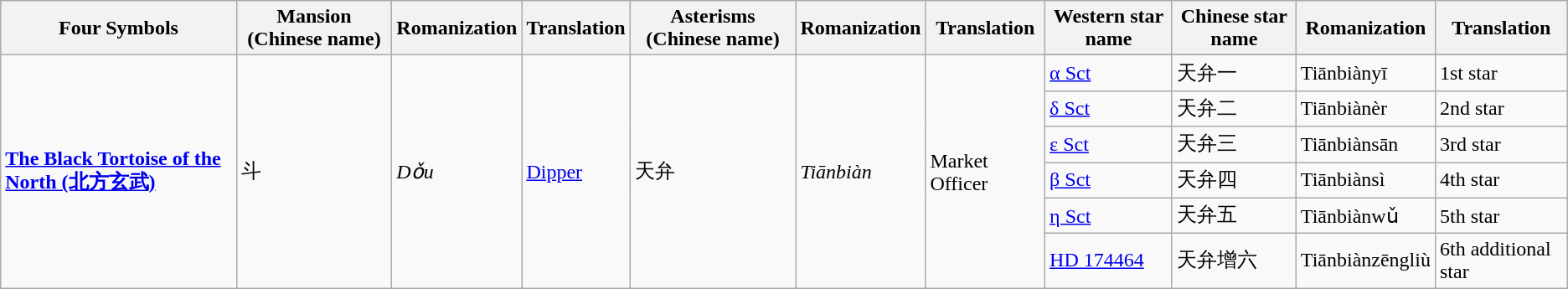<table class="wikitable">
<tr>
<th><strong>Four Symbols</strong></th>
<th><strong>Mansion (Chinese name)</strong></th>
<th><strong>Romanization</strong></th>
<th><strong>Translation</strong></th>
<th><strong>Asterisms (Chinese name)</strong></th>
<th><strong>Romanization</strong></th>
<th><strong>Translation</strong></th>
<th><strong>Western star name</strong></th>
<th><strong>Chinese star name</strong></th>
<th><strong>Romanization</strong></th>
<th><strong>Translation</strong></th>
</tr>
<tr>
<td rowspan="7"><strong><a href='#'>The Black Tortoise of the North (北方玄武)</a></strong></td>
<td rowspan="7">斗</td>
<td rowspan="7"><em>Dǒu</em></td>
<td rowspan="7"><a href='#'>Dipper</a></td>
<td rowspan="7">天弁</td>
<td rowspan="7"><em>Tiānbiàn</em></td>
<td rowspan="7">Market Officer</td>
</tr>
<tr>
<td><a href='#'>α Sct</a></td>
<td>天弁一</td>
<td>Tiānbiànyī</td>
<td>1st star</td>
</tr>
<tr>
<td><a href='#'>δ Sct</a></td>
<td>天弁二</td>
<td>Tiānbiànèr</td>
<td>2nd star</td>
</tr>
<tr>
<td><a href='#'>ε Sct</a></td>
<td>天弁三</td>
<td>Tiānbiànsān</td>
<td>3rd star</td>
</tr>
<tr>
<td><a href='#'>β Sct</a></td>
<td>天弁四</td>
<td>Tiānbiànsì</td>
<td>4th star</td>
</tr>
<tr>
<td><a href='#'>η Sct</a></td>
<td>天弁五</td>
<td>Tiānbiànwǔ</td>
<td>5th star</td>
</tr>
<tr>
<td><a href='#'>HD 174464</a></td>
<td>天弁增六</td>
<td>Tiānbiànzēngliù</td>
<td>6th additional star</td>
</tr>
</table>
